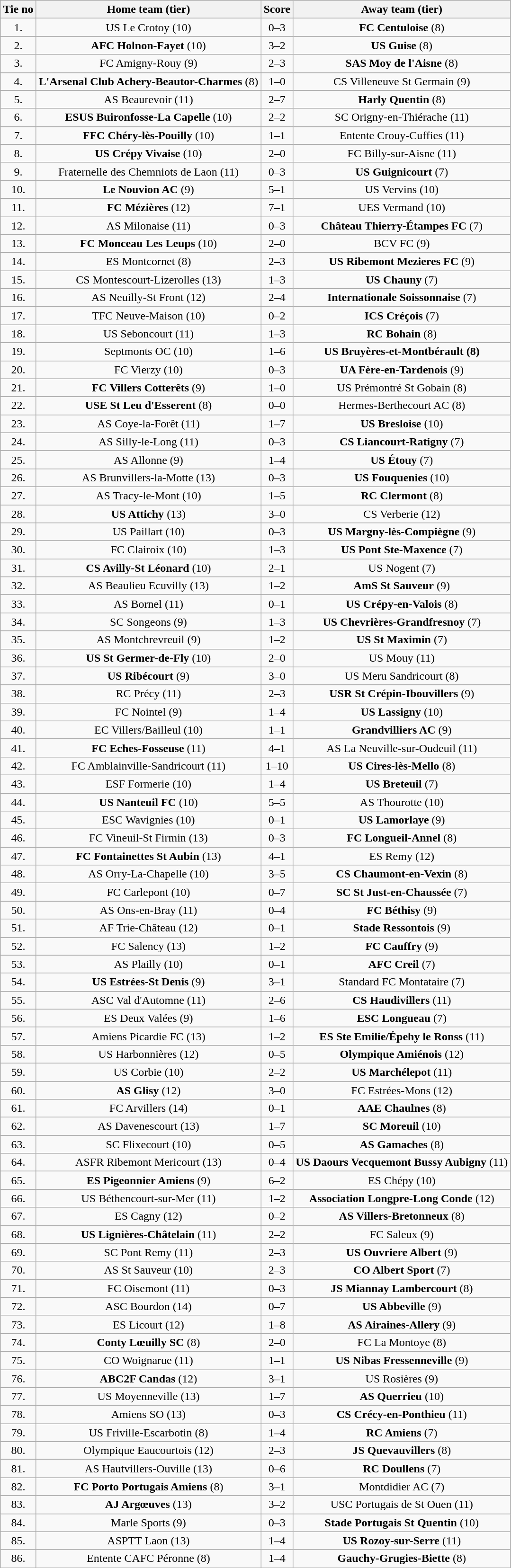<table class="wikitable" style="text-align: center">
<tr>
<th>Tie no</th>
<th>Home team (tier)</th>
<th>Score</th>
<th>Away team (tier)</th>
</tr>
<tr>
<td>1.</td>
<td>US Le Crotoy (10)</td>
<td>0–3</td>
<td><strong>FC Centuloise</strong> (8)</td>
</tr>
<tr>
<td>2.</td>
<td><strong>AFC Holnon-Fayet</strong> (10)</td>
<td>3–2</td>
<td><strong>US Guise</strong> (8)</td>
</tr>
<tr>
<td>3.</td>
<td>FC Amigny-Rouy (9)</td>
<td>2–3</td>
<td><strong>SAS Moy de l'Aisne</strong> (8)</td>
</tr>
<tr>
<td>4.</td>
<td><strong>L'Arsenal Club Achery-Beautor-Charmes</strong> (8)</td>
<td>1–0</td>
<td>CS Villeneuve St Germain (9)</td>
</tr>
<tr>
<td>5.</td>
<td>AS Beaurevoir (11)</td>
<td>2–7</td>
<td><strong>Harly Quentin</strong> (8)</td>
</tr>
<tr>
<td>6.</td>
<td><strong>ESUS Buironfosse-La Capelle</strong> (10)</td>
<td>2–2 </td>
<td>SC Origny-en-Thiérache (11)</td>
</tr>
<tr>
<td>7.</td>
<td><strong>FFC Chéry-lès-Pouilly</strong> (10)</td>
<td>1–1 </td>
<td>Entente Crouy-Cuffies (11)</td>
</tr>
<tr>
<td>8.</td>
<td><strong>US Crépy Vivaise</strong> (10)</td>
<td>2–0</td>
<td>FC Billy-sur-Aisne (11)</td>
</tr>
<tr>
<td>9.</td>
<td>Fraternelle des Chemniots de Laon (11)</td>
<td>0–3 </td>
<td><strong>US Guignicourt</strong> (7)</td>
</tr>
<tr>
<td>10.</td>
<td><strong>Le Nouvion AC</strong> (9)</td>
<td>5–1</td>
<td>US Vervins (10)</td>
</tr>
<tr>
<td>11.</td>
<td><strong>FC Mézières</strong> (12)</td>
<td>7–1</td>
<td>UES Vermand (10)</td>
</tr>
<tr>
<td>12.</td>
<td>AS Milonaise (11)</td>
<td>0–3</td>
<td><strong>Château Thierry-Étampes FC</strong> (7)</td>
</tr>
<tr>
<td>13.</td>
<td><strong>FC Monceau Les Leups</strong> (10)</td>
<td>2–0</td>
<td>BCV FC (9)</td>
</tr>
<tr>
<td>14.</td>
<td>ES Montcornet (8)</td>
<td>2–3</td>
<td><strong>US Ribemont Mezieres FC</strong> (9)</td>
</tr>
<tr>
<td>15.</td>
<td>CS Montescourt-Lizerolles (13)</td>
<td>1–3</td>
<td><strong>US Chauny</strong> (7)</td>
</tr>
<tr>
<td>16.</td>
<td>AS Neuilly-St Front (12)</td>
<td>2–4</td>
<td><strong>Internationale Soissonnaise</strong> (7)</td>
</tr>
<tr>
<td>17.</td>
<td>TFC Neuve-Maison (10)</td>
<td>0–2</td>
<td><strong>ICS Créçois</strong> (7)</td>
</tr>
<tr>
<td>18.</td>
<td>US Seboncourt (11)</td>
<td>1–3</td>
<td><strong>RC Bohain</strong> (8)</td>
</tr>
<tr>
<td>19.</td>
<td>Septmonts OC (10)</td>
<td>1–6</td>
<td><strong>US Bruyères-et-Montbérault (8)</strong></td>
</tr>
<tr>
<td>20.</td>
<td>FC Vierzy (10)</td>
<td>0–3</td>
<td><strong>UA Fère-en-Tardenois</strong> (9)</td>
</tr>
<tr>
<td>21.</td>
<td><strong>FC Villers Cotterêts</strong> (9)</td>
<td>1–0</td>
<td>US Prémontré St Gobain (8)</td>
</tr>
<tr>
<td>22.</td>
<td><strong>USE St Leu d'Esserent</strong> (8)</td>
<td>0–0 </td>
<td>Hermes-Berthecourt AC (8)</td>
</tr>
<tr>
<td>23.</td>
<td>AS Coye-la-Forêt (11)</td>
<td>1–7</td>
<td><strong>US Bresloise</strong> (10)</td>
</tr>
<tr>
<td>24.</td>
<td>AS Silly-le-Long (11)</td>
<td>0–3</td>
<td><strong>CS Liancourt-Ratigny</strong> (7)</td>
</tr>
<tr>
<td>25.</td>
<td>AS Allonne (9)</td>
<td>1–4</td>
<td><strong>US Étouy</strong> (7)</td>
</tr>
<tr>
<td>26.</td>
<td>AS Brunvillers-la-Motte (13)</td>
<td>0–3</td>
<td><strong>US Fouquenies</strong> (10)</td>
</tr>
<tr>
<td>27.</td>
<td>AS Tracy-le-Mont (10)</td>
<td>1–5</td>
<td><strong>RC Clermont</strong> (8)</td>
</tr>
<tr>
<td>28.</td>
<td><strong>US Attichy</strong> (13)</td>
<td>3–0 </td>
<td>CS Verberie (12)</td>
</tr>
<tr>
<td>29.</td>
<td>US Paillart (10)</td>
<td>0–3</td>
<td><strong>US Margny-lès-Compiègne</strong> (9)</td>
</tr>
<tr>
<td>30.</td>
<td>FC Clairoix (10)</td>
<td>1–3</td>
<td><strong>US Pont Ste-Maxence</strong> (7)</td>
</tr>
<tr>
<td>31.</td>
<td><strong>CS Avilly-St Léonard</strong> (10)</td>
<td>2–1</td>
<td>US Nogent (7)</td>
</tr>
<tr>
<td>32.</td>
<td>AS Beaulieu Ecuvilly (13)</td>
<td>1–2</td>
<td><strong>AmS St Sauveur</strong> (9)</td>
</tr>
<tr>
<td>33.</td>
<td>AS Bornel (11)</td>
<td>0–1</td>
<td><strong>US Crépy-en-Valois</strong> (8)</td>
</tr>
<tr>
<td>34.</td>
<td>SC Songeons (9)</td>
<td>1–3</td>
<td><strong>US Chevrières-Grandfresnoy</strong> (7)</td>
</tr>
<tr>
<td>35.</td>
<td>AS Montchrevreuil (9)</td>
<td>1–2</td>
<td><strong>US St Maximin</strong> (7)</td>
</tr>
<tr>
<td>36.</td>
<td><strong>US St Germer-de-Fly</strong> (10)</td>
<td>2–0</td>
<td>US Mouy (11)</td>
</tr>
<tr>
<td>37.</td>
<td><strong>US Ribécourt</strong> (9)</td>
<td>3–0</td>
<td>US Meru Sandricourt (8)</td>
</tr>
<tr>
<td>38.</td>
<td>RC Précy (11)</td>
<td>2–3</td>
<td><strong>USR St Crépin-Ibouvillers</strong> (9)</td>
</tr>
<tr>
<td>39.</td>
<td>FC Nointel (9)</td>
<td>1–4</td>
<td><strong>US Lassigny</strong> (10)</td>
</tr>
<tr>
<td>40.</td>
<td>EC Villers/Bailleul (10)</td>
<td>1–1 </td>
<td><strong>Grandvilliers AC</strong> (9)</td>
</tr>
<tr>
<td>41.</td>
<td><strong>FC Eches-Fosseuse</strong> (11)</td>
<td>4–1</td>
<td>AS La Neuville-sur-Oudeuil (11)</td>
</tr>
<tr>
<td>42.</td>
<td>FC Amblainville-Sandricourt (11)</td>
<td>1–10</td>
<td><strong>US Cires-lès-Mello</strong> (8)</td>
</tr>
<tr>
<td>43.</td>
<td>ESF Formerie (10)</td>
<td>1–4</td>
<td><strong>US Breteuil</strong> (7)</td>
</tr>
<tr>
<td>44.</td>
<td><strong>US Nanteuil FC</strong> (10)</td>
<td>5–5 </td>
<td>AS Thourotte (10)</td>
</tr>
<tr>
<td>45.</td>
<td>ESC Wavignies (10)</td>
<td>0–1</td>
<td><strong>US Lamorlaye</strong> (9)</td>
</tr>
<tr>
<td>46.</td>
<td>FC Vineuil-St Firmin (13)</td>
<td>0–3 </td>
<td><strong>FC Longueil-Annel</strong> (8)</td>
</tr>
<tr>
<td>47.</td>
<td><strong>FC Fontainettes St Aubin</strong> (13)</td>
<td>4–1</td>
<td>ES Remy (12)</td>
</tr>
<tr>
<td>48.</td>
<td>AS Orry-La-Chapelle (10)</td>
<td>3–5</td>
<td><strong>CS Chaumont-en-Vexin</strong> (8)</td>
</tr>
<tr>
<td>49.</td>
<td>FC Carlepont (10)</td>
<td>0–7</td>
<td><strong>SC St Just-en-Chaussée</strong> (7)</td>
</tr>
<tr>
<td>50.</td>
<td>AS Ons-en-Bray (11)</td>
<td>0–4</td>
<td><strong>FC Béthisy</strong> (9)</td>
</tr>
<tr>
<td>51.</td>
<td>AF Trie-Château (12)</td>
<td>0–1</td>
<td><strong>Stade Ressontois</strong> (9)</td>
</tr>
<tr>
<td>52.</td>
<td>FC Salency (13)</td>
<td>1–2</td>
<td><strong>FC Cauffry</strong> (9)</td>
</tr>
<tr>
<td>53.</td>
<td>AS Plailly (10)</td>
<td>0–1</td>
<td><strong>AFC Creil</strong> (7)</td>
</tr>
<tr>
<td>54.</td>
<td><strong>US Estrées-St Denis</strong> (9)</td>
<td>3–1</td>
<td>Standard FC Montataire (7)</td>
</tr>
<tr>
<td>55.</td>
<td>ASC Val d'Automne (11)</td>
<td>2–6</td>
<td><strong>CS Haudivillers</strong> (11)</td>
</tr>
<tr>
<td>56.</td>
<td>ES Deux Valées (9)</td>
<td>1–6</td>
<td><strong>ESC Longueau</strong> (7)</td>
</tr>
<tr>
<td>57.</td>
<td>Amiens Picardie FC (13)</td>
<td>1–2</td>
<td><strong>ES Ste Emilie/Épehy le Ronss</strong> (11)</td>
</tr>
<tr>
<td>58.</td>
<td>US Harbonnières (12)</td>
<td>0–5</td>
<td><strong>Olympique Amiénois</strong> (12)</td>
</tr>
<tr>
<td>59.</td>
<td>US Corbie (10)</td>
<td>2–2 </td>
<td><strong>US Marchélepot</strong> (11)</td>
</tr>
<tr>
<td>60.</td>
<td><strong>AS Glisy</strong> (12)</td>
<td>3–0 </td>
<td>FC Estrées-Mons (12)</td>
</tr>
<tr>
<td>61.</td>
<td>FC Arvillers (14)</td>
<td>0–1</td>
<td><strong>AAE Chaulnes</strong> (8)</td>
</tr>
<tr>
<td>62.</td>
<td>AS Davenescourt (13)</td>
<td>1–7</td>
<td><strong>SC Moreuil</strong> (10)</td>
</tr>
<tr>
<td>63.</td>
<td>SC Flixecourt (10)</td>
<td>0–5</td>
<td><strong>AS Gamaches</strong> (8)</td>
</tr>
<tr>
<td>64.</td>
<td>ASFR Ribemont Mericourt (13)</td>
<td>0–4</td>
<td><strong>US Daours Vecquemont Bussy Aubigny</strong> (11)</td>
</tr>
<tr>
<td>65.</td>
<td><strong>ES Pigeonnier Amiens</strong> (9)</td>
<td>6–2</td>
<td>ES Chépy (10)</td>
</tr>
<tr>
<td>66.</td>
<td>US Béthencourt-sur-Mer (11)</td>
<td>1–2</td>
<td><strong>Association Longpre-Long Conde</strong> (12)</td>
</tr>
<tr>
<td>67.</td>
<td>ES Cagny (12)</td>
<td>0–2</td>
<td><strong>AS Villers-Bretonneux</strong> (8)</td>
</tr>
<tr>
<td>68.</td>
<td><strong>US Lignières-Châtelain</strong> (11)</td>
<td>2–2 </td>
<td>FC Saleux (9)</td>
</tr>
<tr>
<td>69.</td>
<td>SC Pont Remy (11)</td>
<td>2–3</td>
<td><strong>US Ouvriere Albert</strong> (9)</td>
</tr>
<tr>
<td>70.</td>
<td>AS St Sauveur (10)</td>
<td>2–3</td>
<td><strong>CO Albert Sport</strong> (7)</td>
</tr>
<tr>
<td>71.</td>
<td>FC Oisemont (11)</td>
<td>0–3</td>
<td><strong>JS Miannay Lambercourt</strong> (8)</td>
</tr>
<tr>
<td>72.</td>
<td>ASC Bourdon (14)</td>
<td>0–7</td>
<td><strong>US Abbeville</strong> (9)</td>
</tr>
<tr>
<td>73.</td>
<td>ES Licourt (12)</td>
<td>1–8</td>
<td><strong>AS Airaines-Allery</strong> (9)</td>
</tr>
<tr>
<td>74.</td>
<td><strong>Conty Lœuilly SC</strong> (8)</td>
<td>2–0</td>
<td>FC La Montoye (8)</td>
</tr>
<tr>
<td>75.</td>
<td>CO Woignarue (11)</td>
<td>1–1 </td>
<td><strong>US Nibas Fressenneville</strong> (9)</td>
</tr>
<tr>
<td>76.</td>
<td><strong>ABC2F Candas</strong> (12)</td>
<td>3–1</td>
<td>US Rosières (9)</td>
</tr>
<tr>
<td>77.</td>
<td>US Moyenneville (13)</td>
<td>1–7</td>
<td><strong>AS Querrieu</strong> (10)</td>
</tr>
<tr>
<td>78.</td>
<td>Amiens SO (13)</td>
<td>0–3 </td>
<td><strong>CS Crécy-en-Ponthieu</strong> (11)</td>
</tr>
<tr>
<td>79.</td>
<td>US Friville-Escarbotin (8)</td>
<td>1–4</td>
<td><strong>RC Amiens</strong> (7)</td>
</tr>
<tr>
<td>80.</td>
<td>Olympique Eaucourtois (12)</td>
<td>2–3</td>
<td><strong>JS Quevauvillers</strong> (8)</td>
</tr>
<tr>
<td>81.</td>
<td>AS Hautvillers-Ouville (13)</td>
<td>0–6</td>
<td><strong>RC Doullens</strong> (7)</td>
</tr>
<tr>
<td>82.</td>
<td><strong>FC Porto Portugais Amiens</strong> (8)</td>
<td>3–1</td>
<td>Montdidier AC (7)</td>
</tr>
<tr>
<td>83.</td>
<td><strong>AJ Argœuves</strong> (13)</td>
<td>3–2</td>
<td>USC Portugais de St Ouen (11)</td>
</tr>
<tr>
<td>84.</td>
<td>Marle Sports (9)</td>
<td>0–3</td>
<td><strong>Stade Portugais St Quentin</strong> (10)</td>
</tr>
<tr>
<td>85.</td>
<td>ASPTT Laon (13)</td>
<td>1–4</td>
<td><strong>US Rozoy-sur-Serre</strong> (11)</td>
</tr>
<tr>
<td>86.</td>
<td>Entente CAFC Péronne (8)</td>
<td>1–4</td>
<td><strong>Gauchy-Grugies-Biette</strong> (8)</td>
</tr>
</table>
